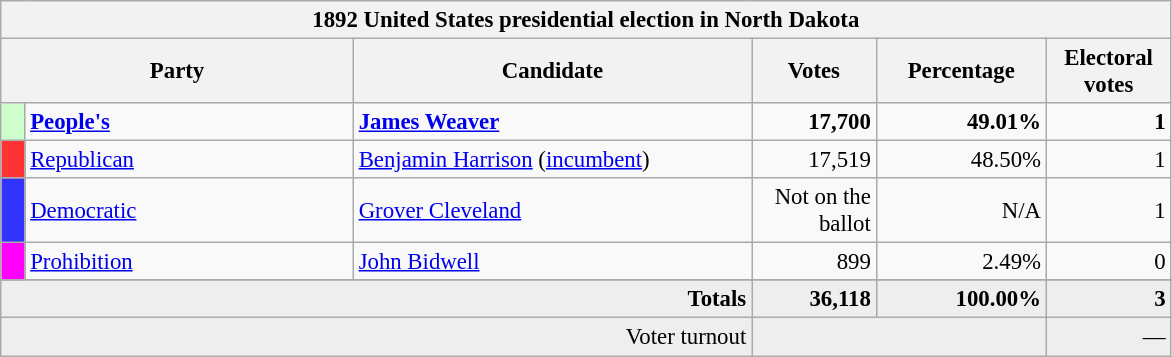<table class="wikitable" style="font-size: 95%;">
<tr>
<th colspan="6">1892 United States presidential election in North Dakota</th>
</tr>
<tr>
<th colspan="2" style="width: 15em">Party</th>
<th style="width: 17em">Candidate</th>
<th style="width: 5em">Votes</th>
<th style="width: 7em">Percentage</th>
<th style="width: 5em">Electoral votes</th>
</tr>
<tr>
<th style="background-color:#CCFFCC; width: 3px"></th>
<td style="width: 130px"><strong><a href='#'>People's</a></strong></td>
<td><strong><a href='#'>James Weaver</a></strong></td>
<td align="right"><strong>17,700</strong></td>
<td align="right"><strong>49.01%</strong></td>
<td align="right"><strong>1</strong></td>
</tr>
<tr>
<th style="background-color:#FF3333; width: 3px"></th>
<td style="width: 130px"><a href='#'>Republican</a></td>
<td><a href='#'>Benjamin Harrison</a> (<a href='#'>incumbent</a>)</td>
<td align="right">17,519</td>
<td align="right">48.50%</td>
<td align="right">1</td>
</tr>
<tr>
<th style="background-color:#3333FF; width: 3px"></th>
<td style="width: 130px"><a href='#'>Democratic</a></td>
<td><a href='#'>Grover Cleveland</a></td>
<td align="right">Not on the ballot</td>
<td align="right">N/A</td>
<td align="right">1</td>
</tr>
<tr>
<th style="background-color:#FF00FF; width: 3px"></th>
<td style="width: 130px"><a href='#'>Prohibition</a></td>
<td><a href='#'>John Bidwell</a></td>
<td align="right">899</td>
<td align="right">2.49%</td>
<td align="right">0</td>
</tr>
<tr>
</tr>
<tr bgcolor="#EEEEEE">
<td colspan="3" align="right"><strong>Totals</strong></td>
<td align="right"><strong>36,118</strong></td>
<td align="right"><strong>100.00%</strong></td>
<td align="right"><strong>3</strong></td>
</tr>
<tr bgcolor="#EEEEEE">
<td colspan="3" align="right">Voter turnout</td>
<td colspan="2" align="right"></td>
<td align="right">—</td>
</tr>
</table>
